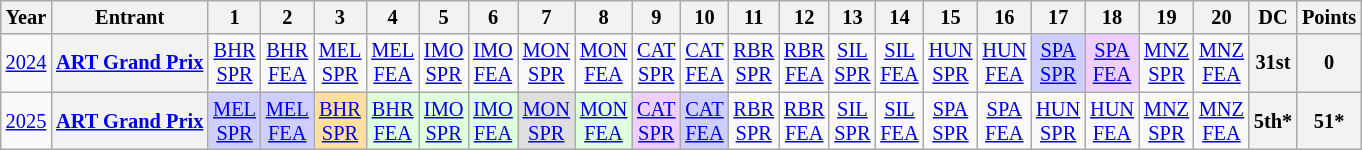<table class="wikitable" style="text-align:center; font-size:85%;">
<tr>
<th>Year</th>
<th>Entrant</th>
<th>1</th>
<th>2</th>
<th>3</th>
<th>4</th>
<th>5</th>
<th>6</th>
<th>7</th>
<th>8</th>
<th>9</th>
<th>10</th>
<th>11</th>
<th>12</th>
<th>13</th>
<th>14</th>
<th>15</th>
<th>16</th>
<th>17</th>
<th>18</th>
<th>19</th>
<th>20</th>
<th>DC</th>
<th>Points</th>
</tr>
<tr>
<td><a href='#'>2024</a></td>
<th nowrap><a href='#'>ART Grand Prix</a></th>
<td><a href='#'>BHR<br>SPR</a></td>
<td><a href='#'>BHR<br>FEA</a></td>
<td><a href='#'>MEL<br>SPR</a></td>
<td><a href='#'>MEL<br>FEA</a></td>
<td><a href='#'>IMO<br>SPR</a></td>
<td><a href='#'>IMO<br>FEA</a></td>
<td><a href='#'>MON<br>SPR</a></td>
<td><a href='#'>MON<br>FEA</a></td>
<td><a href='#'>CAT<br>SPR</a></td>
<td><a href='#'>CAT<br>FEA</a></td>
<td><a href='#'>RBR<br>SPR</a></td>
<td><a href='#'>RBR<br>FEA</a></td>
<td><a href='#'>SIL<br>SPR</a></td>
<td><a href='#'>SIL<br>FEA</a></td>
<td><a href='#'>HUN<br>SPR</a></td>
<td><a href='#'>HUN<br>FEA</a></td>
<td style="background:#CFCFFF;"><a href='#'>SPA<br>SPR</a><br></td>
<td style="background:#EFCFFF;"><a href='#'>SPA<br>FEA</a><br></td>
<td><a href='#'>MNZ<br>SPR</a></td>
<td><a href='#'>MNZ<br>FEA</a></td>
<th>31st</th>
<th>0</th>
</tr>
<tr>
<td><a href='#'>2025</a></td>
<th nowrap><a href='#'>ART Grand Prix</a></th>
<td style="background:#CFCFFF;"><a href='#'>MEL<br>SPR</a><br></td>
<td style="background:#CFCFFF;"><a href='#'>MEL<br>FEA</a><br></td>
<td style="background:#FFDF9F;"><a href='#'>BHR<br>SPR</a><br></td>
<td style="background:#DFFFDF;"><a href='#'>BHR<br>FEA</a><br></td>
<td style="background:#DFFFDF;"><a href='#'>IMO<br>SPR</a><br></td>
<td style="background:#DFFFDF;"><a href='#'>IMO<br>FEA</a><br></td>
<td style="background:#DFDFDF;"><a href='#'>MON<br>SPR</a><br></td>
<td style="background:#DFFFDF;"><a href='#'>MON<br>FEA</a><br></td>
<td style="background:#EFCFFF;"><a href='#'>CAT<br>SPR</a><br></td>
<td style="background:#CFCFFF;"><a href='#'>CAT<br>FEA</a><br></td>
<td style="background:#;"><a href='#'>RBR<br>SPR</a><br></td>
<td style="background:#;"><a href='#'>RBR<br>FEA</a><br></td>
<td style="background:#;"><a href='#'>SIL<br>SPR</a><br></td>
<td style="background:#;"><a href='#'>SIL<br>FEA</a><br></td>
<td style="background:#;"><a href='#'>SPA<br>SPR</a><br></td>
<td style="background:#;"><a href='#'>SPA<br>FEA</a><br></td>
<td style="background:#;"><a href='#'>HUN<br>SPR</a><br></td>
<td style="background:#;"><a href='#'>HUN<br>FEA</a><br></td>
<td style="background:#;"><a href='#'>MNZ<br>SPR</a><br></td>
<td style="background:#;"><a href='#'>MNZ<br>FEA</a><br></td>
<th>5th*</th>
<th>51*</th>
</tr>
</table>
